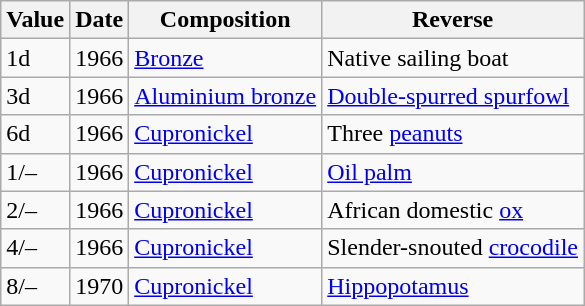<table class="wikitable">
<tr>
<th>Value</th>
<th>Date</th>
<th>Composition</th>
<th>Reverse</th>
</tr>
<tr>
<td>1d</td>
<td>1966</td>
<td><a href='#'>Bronze</a></td>
<td>Native sailing boat</td>
</tr>
<tr>
<td>3d</td>
<td>1966</td>
<td><a href='#'>Aluminium bronze</a></td>
<td><a href='#'>Double-spurred spurfowl</a></td>
</tr>
<tr>
<td>6d</td>
<td>1966</td>
<td><a href='#'>Cupronickel</a></td>
<td>Three <a href='#'>peanuts</a></td>
</tr>
<tr>
<td>1/–</td>
<td>1966</td>
<td><a href='#'>Cupronickel</a></td>
<td><a href='#'>Oil palm</a></td>
</tr>
<tr>
<td>2/–</td>
<td>1966</td>
<td><a href='#'>Cupronickel</a></td>
<td>African domestic <a href='#'>ox</a></td>
</tr>
<tr>
<td>4/–</td>
<td>1966</td>
<td><a href='#'>Cupronickel</a></td>
<td>Slender-snouted <a href='#'>crocodile</a></td>
</tr>
<tr>
<td>8/–</td>
<td>1970</td>
<td><a href='#'>Cupronickel</a></td>
<td><a href='#'>Hippopotamus</a></td>
</tr>
</table>
